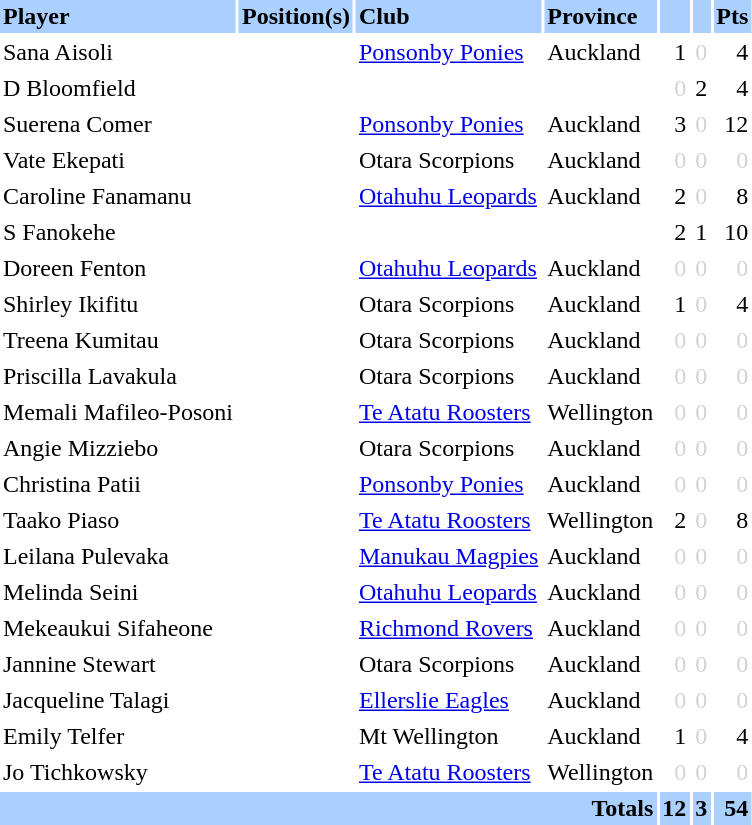<table class="sortable" border="0" cellspacing="2" cellpadding="2" style="text-align:right">
<tr style="background:#AAD0FF">
<th align=left>Player</th>
<th align=center>Position(s)</th>
<th align=left>Club</th>
<th align=left>Province</th>
<th></th>
<th></th>
<th>Pts</th>
</tr>
<tr>
<td align=left>Sana Aisoli</td>
<td align=center></td>
<td align=left> <a href='#'>Ponsonby Ponies</a></td>
<td align=left> Auckland</td>
<td>1</td>
<td style="color:lightgray">0</td>
<td>4</td>
</tr>
<tr>
<td align=left>D Bloomfield</td>
<td align=center></td>
<td align=center></td>
<td align=center></td>
<td style="color:lightgray">0</td>
<td>2</td>
<td>4</td>
</tr>
<tr>
<td align=left>Suerena Comer</td>
<td align=center></td>
<td align=left> <a href='#'>Ponsonby Ponies</a></td>
<td align=left> Auckland</td>
<td>3</td>
<td style="color:lightgray">0</td>
<td>12</td>
</tr>
<tr>
<td align=left>Vate Ekepati</td>
<td align=center></td>
<td align=left> Otara Scorpions</td>
<td align=left> Auckland</td>
<td style="color:lightgray">0</td>
<td style="color:lightgray">0</td>
<td style="color:lightgray">0</td>
</tr>
<tr>
<td align=left>Caroline Fanamanu</td>
<td align=center></td>
<td align=left> <a href='#'>Otahuhu Leopards</a></td>
<td align=left> Auckland</td>
<td>2</td>
<td style="color:lightgray">0</td>
<td>8</td>
</tr>
<tr>
<td align=left>S Fanokehe</td>
<td align=center></td>
<td align=center></td>
<td align=center></td>
<td>2</td>
<td>1</td>
<td>10</td>
</tr>
<tr>
<td align=left>Doreen Fenton</td>
<td align=center></td>
<td align=left> <a href='#'>Otahuhu Leopards</a></td>
<td align=left> Auckland</td>
<td style="color:lightgray">0</td>
<td style="color:lightgray">0</td>
<td style="color:lightgray">0</td>
</tr>
<tr>
<td align=left>Shirley Ikifitu</td>
<td align=center></td>
<td align=left> Otara Scorpions</td>
<td align=left> Auckland</td>
<td>1</td>
<td style="color:lightgray">0</td>
<td>4</td>
</tr>
<tr>
<td align=left>Treena Kumitau</td>
<td align=center></td>
<td align=left> Otara Scorpions</td>
<td align=left> Auckland</td>
<td style="color:lightgray">0</td>
<td style="color:lightgray">0</td>
<td style="color:lightgray">0</td>
</tr>
<tr>
<td align=left>Priscilla Lavakula</td>
<td align=center></td>
<td align=left> Otara Scorpions</td>
<td align=left> Auckland</td>
<td style="color:lightgray">0</td>
<td style="color:lightgray">0</td>
<td style="color:lightgray">0</td>
</tr>
<tr>
<td align=left>Memali Mafileo-Posoni</td>
<td align=center></td>
<td align=left> <a href='#'>Te Atatu Roosters</a></td>
<td align=left> Wellington</td>
<td style="color:lightgray">0</td>
<td style="color:lightgray">0</td>
<td style="color:lightgray">0</td>
</tr>
<tr>
<td align=left>Angie Mizziebo</td>
<td align=center></td>
<td align=left> Otara Scorpions</td>
<td align=left> Auckland</td>
<td style="color:lightgray">0</td>
<td style="color:lightgray">0</td>
<td style="color:lightgray">0</td>
</tr>
<tr>
<td align=left>Christina Patii</td>
<td align=center></td>
<td align=left> <a href='#'>Ponsonby Ponies</a></td>
<td align=left> Auckland</td>
<td style="color:lightgray">0</td>
<td style="color:lightgray">0</td>
<td style="color:lightgray">0</td>
</tr>
<tr>
<td align=left>Taako Piaso</td>
<td align=center></td>
<td align=left> <a href='#'>Te Atatu Roosters</a></td>
<td align=left> Wellington</td>
<td>2</td>
<td style="color:lightgray">0</td>
<td>8</td>
</tr>
<tr>
<td align=left>Leilana Pulevaka</td>
<td align=center></td>
<td align=left> <a href='#'>Manukau Magpies</a></td>
<td align=left> Auckland</td>
<td style="color:lightgray">0</td>
<td style="color:lightgray">0</td>
<td style="color:lightgray">0</td>
</tr>
<tr>
<td align=left>Melinda Seini</td>
<td align=center></td>
<td align=left> <a href='#'>Otahuhu Leopards</a></td>
<td align=left> Auckland</td>
<td style="color:lightgray">0</td>
<td style="color:lightgray">0</td>
<td style="color:lightgray">0</td>
</tr>
<tr>
<td align=left>Mekeaukui Sifaheone</td>
<td align=center></td>
<td align=left> <a href='#'>Richmond Rovers</a></td>
<td align=left> Auckland</td>
<td style="color:lightgray">0</td>
<td style="color:lightgray">0</td>
<td style="color:lightgray">0</td>
</tr>
<tr>
<td align=left>Jannine Stewart</td>
<td align=center></td>
<td align=left> Otara Scorpions</td>
<td align=left> Auckland</td>
<td style="color:lightgray">0</td>
<td style="color:lightgray">0</td>
<td style="color:lightgray">0</td>
</tr>
<tr>
<td align=left>Jacqueline Talagi</td>
<td align=center></td>
<td align=left> <a href='#'>Ellerslie Eagles</a></td>
<td align=left> Auckland</td>
<td style="color:lightgray">0</td>
<td style="color:lightgray">0</td>
<td style="color:lightgray">0</td>
</tr>
<tr>
<td align=left>Emily Telfer</td>
<td align=center></td>
<td align=left> Mt Wellington</td>
<td align=left> Auckland</td>
<td>1</td>
<td style="color:lightgray">0</td>
<td>4</td>
</tr>
<tr>
<td align=left>Jo Tichkowsky</td>
<td align=center></td>
<td align=left> <a href='#'>Te Atatu Roosters</a></td>
<td align=left> Wellington</td>
<td style="color:lightgray">0</td>
<td style="color:lightgray">0</td>
<td style="color:lightgray">0</td>
</tr>
<tr style="background:#AAD0FF">
<td colspan=4><strong>Totals</strong></td>
<td><strong>12</strong></td>
<td><strong>3</strong></td>
<td><strong>54</strong></td>
</tr>
</table>
